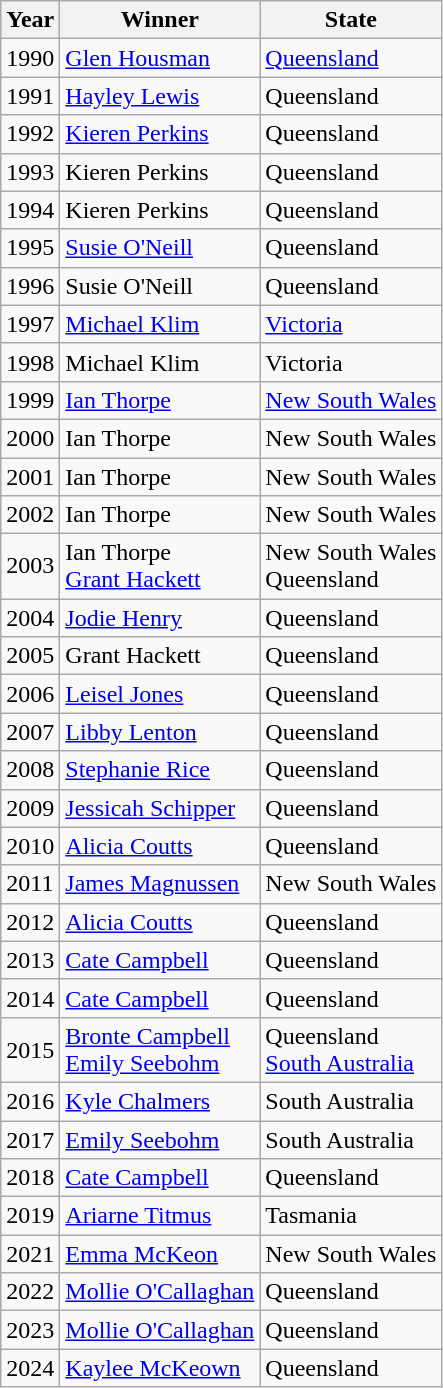<table class="wikitable">
<tr>
<th>Year</th>
<th>Winner</th>
<th>State</th>
</tr>
<tr>
<td>1990</td>
<td><a href='#'>Glen Housman</a></td>
<td><a href='#'>Queensland</a></td>
</tr>
<tr>
<td>1991</td>
<td><a href='#'>Hayley Lewis</a></td>
<td>Queensland</td>
</tr>
<tr>
<td>1992</td>
<td><a href='#'>Kieren Perkins</a></td>
<td>Queensland</td>
</tr>
<tr>
<td>1993</td>
<td>Kieren Perkins</td>
<td>Queensland</td>
</tr>
<tr>
<td>1994</td>
<td>Kieren Perkins</td>
<td>Queensland</td>
</tr>
<tr>
<td>1995</td>
<td><a href='#'>Susie O'Neill</a></td>
<td>Queensland</td>
</tr>
<tr>
<td>1996</td>
<td>Susie O'Neill</td>
<td>Queensland</td>
</tr>
<tr>
<td>1997</td>
<td><a href='#'>Michael Klim</a></td>
<td><a href='#'>Victoria</a></td>
</tr>
<tr>
<td>1998</td>
<td>Michael Klim</td>
<td>Victoria</td>
</tr>
<tr>
<td>1999</td>
<td><a href='#'>Ian Thorpe</a></td>
<td><a href='#'>New South Wales</a></td>
</tr>
<tr>
<td>2000</td>
<td>Ian Thorpe</td>
<td>New South Wales</td>
</tr>
<tr>
<td>2001</td>
<td>Ian Thorpe</td>
<td>New South Wales</td>
</tr>
<tr>
<td>2002</td>
<td>Ian Thorpe</td>
<td>New South Wales</td>
</tr>
<tr>
<td>2003</td>
<td>Ian Thorpe<br><a href='#'>Grant Hackett</a></td>
<td>New South Wales<br>Queensland</td>
</tr>
<tr>
<td>2004</td>
<td><a href='#'>Jodie Henry</a></td>
<td>Queensland</td>
</tr>
<tr>
<td>2005</td>
<td>Grant Hackett</td>
<td>Queensland</td>
</tr>
<tr>
<td>2006</td>
<td><a href='#'>Leisel Jones</a></td>
<td>Queensland</td>
</tr>
<tr>
<td>2007</td>
<td><a href='#'>Libby Lenton</a></td>
<td>Queensland</td>
</tr>
<tr>
<td>2008</td>
<td><a href='#'>Stephanie Rice</a></td>
<td>Queensland</td>
</tr>
<tr>
<td>2009</td>
<td><a href='#'>Jessicah Schipper</a></td>
<td>Queensland</td>
</tr>
<tr>
<td>2010</td>
<td><a href='#'>Alicia Coutts</a></td>
<td>Queensland</td>
</tr>
<tr>
<td>2011</td>
<td><a href='#'>James Magnussen</a></td>
<td>New South Wales</td>
</tr>
<tr>
<td>2012</td>
<td><a href='#'>Alicia Coutts</a></td>
<td>Queensland</td>
</tr>
<tr>
<td>2013</td>
<td><a href='#'>Cate Campbell</a></td>
<td>Queensland</td>
</tr>
<tr>
<td>2014</td>
<td><a href='#'>Cate Campbell</a></td>
<td>Queensland</td>
</tr>
<tr>
<td>2015</td>
<td><a href='#'>Bronte Campbell</a><br><a href='#'>Emily Seebohm</a></td>
<td>Queensland <br> <a href='#'>South Australia</a></td>
</tr>
<tr>
<td>2016</td>
<td><a href='#'>Kyle Chalmers</a></td>
<td>South Australia</td>
</tr>
<tr>
<td>2017</td>
<td><a href='#'>Emily Seebohm</a></td>
<td>South Australia</td>
</tr>
<tr>
<td>2018</td>
<td><a href='#'>Cate Campbell</a></td>
<td>Queensland</td>
</tr>
<tr>
<td>2019</td>
<td><a href='#'>Ariarne Titmus</a></td>
<td>Tasmania</td>
</tr>
<tr>
<td>2021</td>
<td><a href='#'>Emma McKeon</a></td>
<td>New South Wales</td>
</tr>
<tr>
<td>2022</td>
<td><a href='#'>Mollie O'Callaghan</a></td>
<td>Queensland</td>
</tr>
<tr>
<td>2023</td>
<td><a href='#'>Mollie O'Callaghan</a></td>
<td>Queensland</td>
</tr>
<tr>
<td>2024</td>
<td><a href='#'>Kaylee McKeown</a></td>
<td>Queensland</td>
</tr>
</table>
